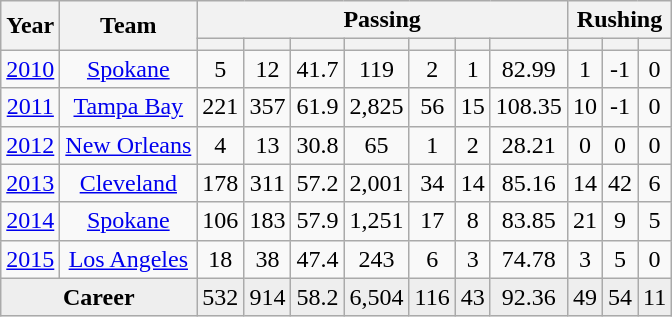<table class="wikitable sortable" style="text-align:center">
<tr>
<th rowspan=2>Year</th>
<th rowspan=2>Team</th>
<th colspan=7>Passing</th>
<th colspan=3>Rushing</th>
</tr>
<tr>
<th></th>
<th></th>
<th></th>
<th></th>
<th></th>
<th></th>
<th></th>
<th></th>
<th></th>
<th></th>
</tr>
<tr>
<td><a href='#'>2010</a></td>
<td><a href='#'>Spokane</a></td>
<td>5</td>
<td>12</td>
<td>41.7</td>
<td>119</td>
<td>2</td>
<td>1</td>
<td>82.99</td>
<td>1</td>
<td>-1</td>
<td>0</td>
</tr>
<tr>
<td><a href='#'>2011</a></td>
<td><a href='#'>Tampa Bay</a></td>
<td>221</td>
<td>357</td>
<td>61.9</td>
<td>2,825</td>
<td>56</td>
<td>15</td>
<td>108.35</td>
<td>10</td>
<td>-1</td>
<td>0</td>
</tr>
<tr>
<td><a href='#'>2012</a></td>
<td><a href='#'>New Orleans</a></td>
<td>4</td>
<td>13</td>
<td>30.8</td>
<td>65</td>
<td>1</td>
<td>2</td>
<td>28.21</td>
<td>0</td>
<td>0</td>
<td>0</td>
</tr>
<tr>
<td><a href='#'>2013</a></td>
<td><a href='#'>Cleveland</a></td>
<td>178</td>
<td>311</td>
<td>57.2</td>
<td>2,001</td>
<td>34</td>
<td>14</td>
<td>85.16</td>
<td>14</td>
<td>42</td>
<td>6</td>
</tr>
<tr>
<td><a href='#'>2014</a></td>
<td><a href='#'>Spokane</a></td>
<td>106</td>
<td>183</td>
<td>57.9</td>
<td>1,251</td>
<td>17</td>
<td>8</td>
<td>83.85</td>
<td>21</td>
<td>9</td>
<td>5</td>
</tr>
<tr>
<td><a href='#'>2015</a></td>
<td><a href='#'>Los Angeles</a></td>
<td>18</td>
<td>38</td>
<td>47.4</td>
<td>243</td>
<td>6</td>
<td>3</td>
<td>74.78</td>
<td>3</td>
<td>5</td>
<td>0</td>
</tr>
<tr class="sortbottom" style="background:#eee;">
<td colspan=2><strong>Career</strong></td>
<td>532</td>
<td>914</td>
<td>58.2</td>
<td>6,504</td>
<td>116</td>
<td>43</td>
<td>92.36</td>
<td>49</td>
<td>54</td>
<td>11</td>
</tr>
</table>
